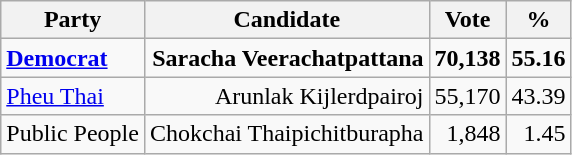<table class="wikitable" style="text-align:right">
<tr>
<th>Party</th>
<th>Candidate</th>
<th>Vote</th>
<th>%</th>
</tr>
<tr>
<td align="left"><a href='#'><strong>Democrat</strong></a></td>
<td><strong>Saracha Veerachatpattana</strong></td>
<td><strong>70,138</strong></td>
<td><strong>55.16</strong></td>
</tr>
<tr>
<td align="left"><a href='#'>Pheu Thai</a></td>
<td>Arunlak Kijlerdpairoj</td>
<td>55,170</td>
<td>43.39</td>
</tr>
<tr>
<td align="left">Public People</td>
<td>Chokchai Thaipichitburapha</td>
<td>1,848</td>
<td>1.45</td>
</tr>
</table>
